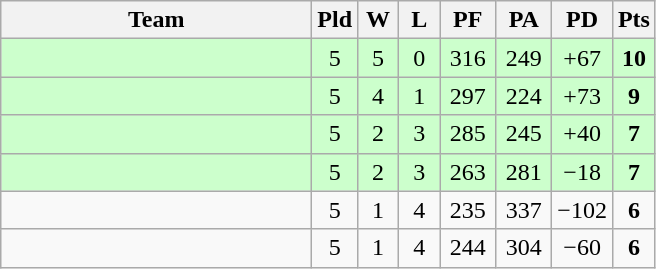<table class="wikitable" style="text-align:center;">
<tr>
<th width=200>Team</th>
<th width=20>Pld</th>
<th width=20>W</th>
<th width=20>L</th>
<th width=30>PF</th>
<th width=30>PA</th>
<th width=30>PD</th>
<th width=20>Pts</th>
</tr>
<tr bgcolor="#ccffcc">
<td align=left></td>
<td>5</td>
<td>5</td>
<td>0</td>
<td>316</td>
<td>249</td>
<td>+67</td>
<td><strong>10</strong></td>
</tr>
<tr bgcolor="#ccffcc">
<td align=left></td>
<td>5</td>
<td>4</td>
<td>1</td>
<td>297</td>
<td>224</td>
<td>+73</td>
<td><strong>9</strong></td>
</tr>
<tr bgcolor="#ccffcc">
<td align=left></td>
<td>5</td>
<td>2</td>
<td>3</td>
<td>285</td>
<td>245</td>
<td>+40</td>
<td><strong>7</strong></td>
</tr>
<tr bgcolor="#ccffcc">
<td align=left></td>
<td>5</td>
<td>2</td>
<td>3</td>
<td>263</td>
<td>281</td>
<td>−18</td>
<td><strong>7</strong></td>
</tr>
<tr>
<td align=left></td>
<td>5</td>
<td>1</td>
<td>4</td>
<td>235</td>
<td>337</td>
<td>−102</td>
<td><strong>6</strong></td>
</tr>
<tr>
<td align=left></td>
<td>5</td>
<td>1</td>
<td>4</td>
<td>244</td>
<td>304</td>
<td>−60</td>
<td><strong>6</strong></td>
</tr>
</table>
